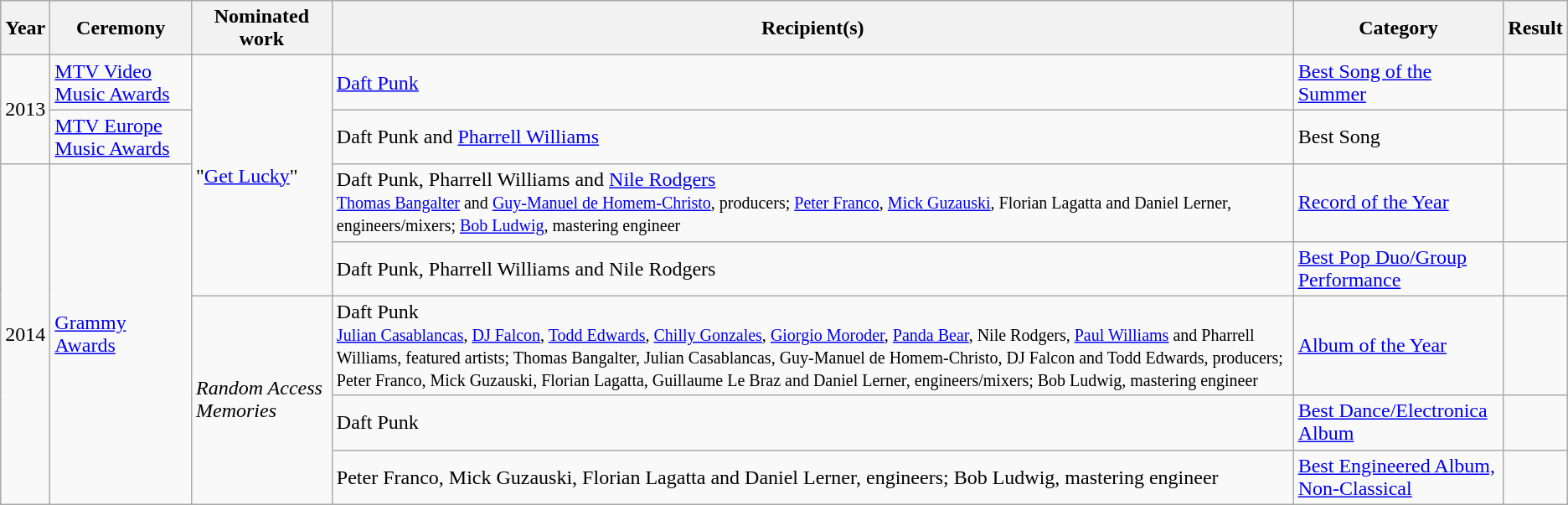<table class="wikitable">
<tr>
<th>Year</th>
<th>Ceremony</th>
<th>Nominated work</th>
<th>Recipient(s)</th>
<th>Category</th>
<th>Result</th>
</tr>
<tr>
<td rowspan="2">2013</td>
<td><a href='#'>MTV Video Music Awards</a></td>
<td rowspan="4">"<a href='#'>Get Lucky</a>"</td>
<td><a href='#'>Daft Punk</a></td>
<td><a href='#'>Best Song of the Summer</a></td>
<td></td>
</tr>
<tr>
<td><a href='#'>MTV Europe Music Awards</a></td>
<td>Daft Punk and <a href='#'>Pharrell Williams</a></td>
<td>Best Song</td>
<td></td>
</tr>
<tr>
<td rowspan="5">2014</td>
<td rowspan="5"><a href='#'>Grammy Awards</a></td>
<td>Daft Punk, Pharrell Williams and <a href='#'>Nile Rodgers</a><br><small><a href='#'>Thomas Bangalter</a> and <a href='#'>Guy-Manuel de Homem-Christo</a>, producers; <a href='#'>Peter Franco</a>, <a href='#'>Mick Guzauski</a>, Florian Lagatta and Daniel Lerner, engineers/mixers; <a href='#'>Bob Ludwig</a>, mastering engineer</small></td>
<td><a href='#'>Record of the Year</a></td>
<td></td>
</tr>
<tr>
<td>Daft Punk, Pharrell Williams and Nile Rodgers</td>
<td><a href='#'>Best Pop Duo/Group Performance</a></td>
<td></td>
</tr>
<tr>
<td rowspan="3"><em>Random Access Memories</em></td>
<td>Daft Punk<br><small><a href='#'>Julian Casablancas</a>, <a href='#'>DJ Falcon</a>, <a href='#'>Todd Edwards</a>, <a href='#'>Chilly Gonzales</a>, <a href='#'>Giorgio Moroder</a>, <a href='#'>Panda Bear</a>, Nile Rodgers, <a href='#'>Paul Williams</a> and Pharrell Williams, featured artists; Thomas Bangalter, Julian Casablancas, Guy-Manuel de Homem-Christo, DJ Falcon and Todd Edwards, producers; Peter Franco, Mick Guzauski, Florian Lagatta, Guillaume Le Braz and Daniel Lerner, engineers/mixers; Bob Ludwig, mastering engineer</small></td>
<td><a href='#'>Album of the Year</a></td>
<td></td>
</tr>
<tr>
<td>Daft Punk</td>
<td><a href='#'>Best Dance/Electronica Album</a></td>
<td></td>
</tr>
<tr>
<td>Peter Franco, Mick Guzauski, Florian Lagatta and Daniel Lerner, engineers; Bob Ludwig, mastering engineer</td>
<td><a href='#'>Best Engineered Album, Non-Classical</a></td>
<td></td>
</tr>
</table>
